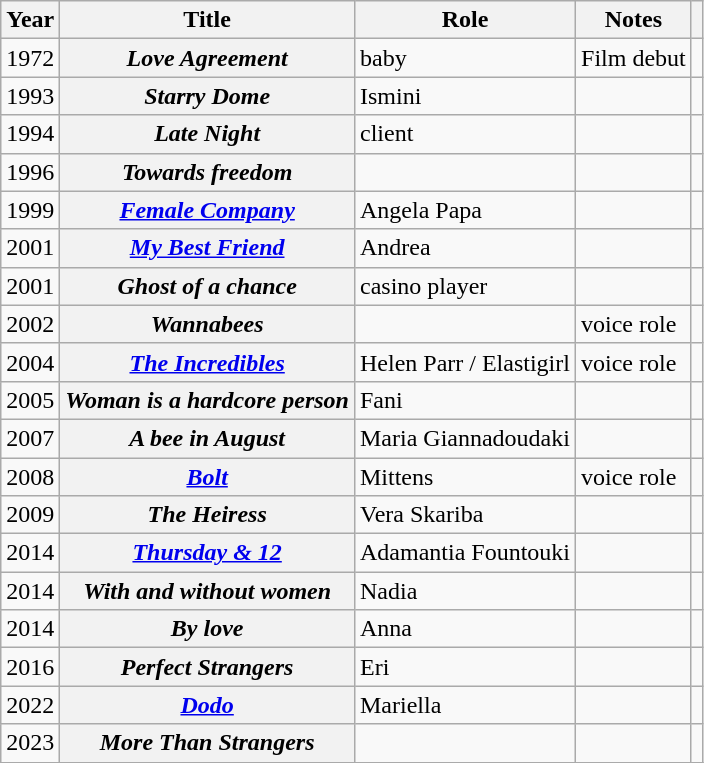<table class="wikitable plainrowheaders sortable" style="margin-right: 0;">
<tr>
<th scope="col">Year</th>
<th scope="col">Title</th>
<th scope="col">Role</th>
<th scope="col" class="unsortable">Notes</th>
<th scope="col" class="unsortable"></th>
</tr>
<tr>
<td>1972</td>
<th scope="row"><em>Love Agreement</em></th>
<td>baby</td>
<td>Film debut</td>
<td></td>
</tr>
<tr>
<td>1993</td>
<th scope="row"><em>Starry Dome</em></th>
<td>Ismini</td>
<td></td>
<td></td>
</tr>
<tr>
<td>1994</td>
<th scope="row"><em>Late Night</em></th>
<td>client</td>
<td></td>
<td></td>
</tr>
<tr>
<td>1996</td>
<th scope="row"><em>Towards freedom</em></th>
<td></td>
<td></td>
<td></td>
</tr>
<tr>
<td>1999</td>
<th scope="row"><em><a href='#'>Female Company</a></em></th>
<td>Angela Papa</td>
<td></td>
<td></td>
</tr>
<tr>
<td>2001</td>
<th scope="row"><em><a href='#'>My Best Friend</a></em></th>
<td>Andrea</td>
<td></td>
<td></td>
</tr>
<tr>
<td>2001</td>
<th scope="row"><em>Ghost of a chance</em></th>
<td>casino player</td>
<td></td>
<td></td>
</tr>
<tr>
<td>2002</td>
<th scope="row"><em>Wannabees</em></th>
<td></td>
<td>voice role</td>
<td></td>
</tr>
<tr>
<td>2004</td>
<th scope="row"><em><a href='#'>The Incredibles</a></em></th>
<td>Helen Parr / Elastigirl</td>
<td>voice role</td>
<td></td>
</tr>
<tr>
<td>2005</td>
<th scope="row"><em>Woman is a hardcore person</em></th>
<td>Fani</td>
<td></td>
<td></td>
</tr>
<tr>
<td>2007</td>
<th scope="row"><em>A bee in August</em></th>
<td>Maria Giannadoudaki</td>
<td></td>
<td></td>
</tr>
<tr>
<td>2008</td>
<th scope="row"><em><a href='#'>Bolt</a></em></th>
<td>Mittens</td>
<td>voice role</td>
<td></td>
</tr>
<tr>
<td>2009</td>
<th scope="row"><em>The Heiress</em></th>
<td>Vera Skariba</td>
<td></td>
<td></td>
</tr>
<tr>
<td>2014</td>
<th scope="row"><em><a href='#'>Thursday & 12</a></em></th>
<td>Adamantia Fountouki</td>
<td></td>
<td></td>
</tr>
<tr>
<td>2014</td>
<th scope="row"><em>With and without women</em></th>
<td>Nadia</td>
<td></td>
<td></td>
</tr>
<tr>
<td>2014</td>
<th scope="row"><em>By love</em></th>
<td>Anna</td>
<td></td>
<td></td>
</tr>
<tr>
<td>2016</td>
<th scope="row"><em>Perfect Strangers</em></th>
<td>Eri</td>
<td></td>
<td></td>
</tr>
<tr>
<td>2022</td>
<th scope="row"><em><a href='#'>Dodo</a></em></th>
<td>Mariella</td>
<td></td>
<td></td>
</tr>
<tr>
<td>2023</td>
<th scope="row"><em>More Than Strangers</em></th>
<td></td>
<td></td>
<td></td>
</tr>
<tr>
</tr>
</table>
